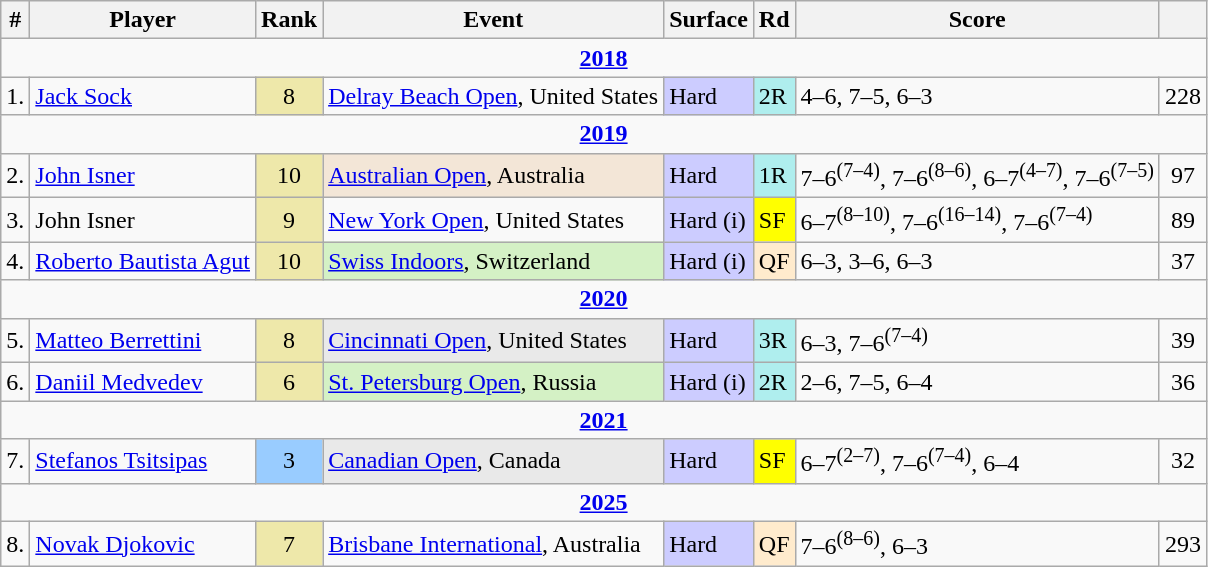<table class="wikitable sortable">
<tr>
<th>#</th>
<th>Player</th>
<th>Rank</th>
<th>Event</th>
<th>Surface</th>
<th>Rd</th>
<th class="unsortable">Score</th>
<th></th>
</tr>
<tr>
<td colspan="8" style="text-align:center"><strong><a href='#'>2018</a></strong></td>
</tr>
<tr>
<td>1.</td>
<td> <a href='#'>Jack Sock</a></td>
<td align=center bgcolor=eee8aa>8</td>
<td><a href='#'>Delray Beach Open</a>, United States</td>
<td bgcolor=ccccff>Hard</td>
<td bgcolor=afeeee>2R</td>
<td>4–6, 7–5, 6–3</td>
<td align=center>228</td>
</tr>
<tr>
<td colspan="8" style="text-align:center"><strong><a href='#'>2019</a></strong></td>
</tr>
<tr>
<td>2.</td>
<td> <a href='#'>John Isner</a></td>
<td align=center bgcolor=eee8aa>10</td>
<td bgcolor=f3e6d7><a href='#'>Australian Open</a>, Australia</td>
<td bgcolor=ccccff>Hard</td>
<td bgcolor=afeeee>1R</td>
<td>7–6<sup>(7–4)</sup>, 7–6<sup>(8–6)</sup>, 6–7<sup>(4–7)</sup>, 7–6<sup>(7–5)</sup></td>
<td align=center>97</td>
</tr>
<tr>
<td>3.</td>
<td> John Isner</td>
<td align=center bgcolor=eee8aa>9</td>
<td><a href='#'>New York Open</a>, United States</td>
<td bgcolor=ccccff>Hard (i)</td>
<td bgcolor=yellow>SF</td>
<td>6–7<sup>(8–10)</sup>, 7–6<sup>(16–14)</sup>, 7–6<sup>(7–4)</sup></td>
<td align=center>89</td>
</tr>
<tr>
<td>4.</td>
<td> <a href='#'>Roberto Bautista Agut</a></td>
<td align=center bgcolor=eee8aa>10</td>
<td bgcolor=d4f1c5><a href='#'>Swiss Indoors</a>, Switzerland</td>
<td bgcolor=ccccff>Hard (i)</td>
<td bgcolor=ffebcd>QF</td>
<td>6–3, 3–6, 6–3</td>
<td align=center>37</td>
</tr>
<tr>
<td colspan="8" style="text-align:center"><strong><a href='#'>2020</a></strong></td>
</tr>
<tr>
<td>5.</td>
<td> <a href='#'>Matteo Berrettini</a></td>
<td align=center bgcolor=eee8aa>8</td>
<td bgcolor=e9e9e9><a href='#'>Cincinnati Open</a>, United States</td>
<td bgcolor=ccccff>Hard</td>
<td bgcolor=afeeee>3R</td>
<td>6–3, 7–6<sup>(7–4)</sup></td>
<td align=center>39</td>
</tr>
<tr>
<td>6.</td>
<td> <a href='#'>Daniil Medvedev</a></td>
<td align=center bgcolor=eee8aa>6</td>
<td bgcolor=d4f1c5><a href='#'>St. Petersburg Open</a>, Russia</td>
<td bgcolor=ccccff>Hard (i)</td>
<td bgcolor=afeeee>2R</td>
<td>2–6, 7–5, 6–4</td>
<td align=center>36</td>
</tr>
<tr>
<td colspan="8" style="text-align:center"><strong><a href='#'>2021</a></strong></td>
</tr>
<tr>
<td>7.</td>
<td> <a href='#'>Stefanos Tsitsipas</a></td>
<td align=center bgcolor=99ccff>3</td>
<td bgcolor=e9e9e9><a href='#'>Canadian Open</a>, Canada</td>
<td bgcolor=ccccff>Hard</td>
<td bgcolor=yellow>SF</td>
<td>6–7<sup>(2–7)</sup>, 7–6<sup>(7–4)</sup>, 6–4</td>
<td align=center>32</td>
</tr>
<tr>
<td colspan="8" style="text-align:center"><strong><a href='#'>2025</a></strong></td>
</tr>
<tr>
<td>8.</td>
<td> <a href='#'>Novak Djokovic</a></td>
<td align=center bgcolor=eee8aa>7</td>
<td><a href='#'>Brisbane International</a>, Australia</td>
<td bgcolor=ccccff>Hard</td>
<td bgcolor=ffebcd>QF</td>
<td>7–6<sup>(8–6)</sup>, 6–3</td>
<td align=center>293</td>
</tr>
</table>
